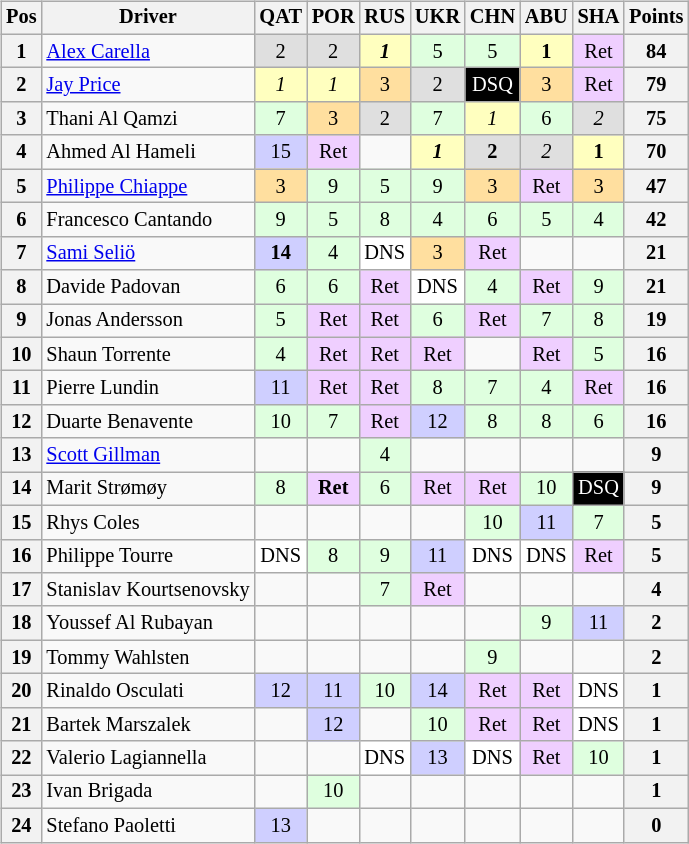<table>
<tr valign="top">
<td><br><table class="wikitable" style="font-size:85%; text-align:center;">
<tr>
<th valign="middle">Pos</th>
<th valign="middle">Driver</th>
<th>QAT<br></th>
<th>POR<br></th>
<th>RUS<br></th>
<th>UKR<br></th>
<th>CHN<br></th>
<th>ABU<br></th>
<th>SHA<br></th>
<th valign="middle">Points</th>
</tr>
<tr>
<th>1</th>
<td align=left> <a href='#'>Alex Carella</a></td>
<td style="background:#dfdfdf;">2</td>
<td style="background:#dfdfdf;">2</td>
<td style="background:#ffffbf;"><strong><em>1</em></strong></td>
<td style="background:#dfffdf;">5</td>
<td style="background:#dfffdf;">5</td>
<td style="background:#ffffbf;"><strong>1</strong></td>
<td style="background:#efcfff;">Ret</td>
<th align=center>84</th>
</tr>
<tr>
<th>2</th>
<td align=left> <a href='#'>Jay Price</a></td>
<td style="background:#ffffbf;"><em>1</em></td>
<td style="background:#ffffbf;"><em>1</em></td>
<td style="background:#ffdf9f;">3</td>
<td style="background:#dfdfdf;">2</td>
<td style="background:#000000; color:white;">DSQ</td>
<td style="background:#ffdf9f;">3</td>
<td style="background:#efcfff;">Ret</td>
<th align=center>79</th>
</tr>
<tr>
<th>3</th>
<td align=left> Thani Al Qamzi</td>
<td style="background:#dfffdf;">7</td>
<td style="background:#ffdf9f;">3</td>
<td style="background:#dfdfdf;">2</td>
<td style="background:#dfffdf;">7</td>
<td style="background:#ffffbf;"><em>1</em></td>
<td style="background:#dfffdf;">6</td>
<td style="background:#dfdfdf;"><em>2</em></td>
<th align=center>75</th>
</tr>
<tr>
<th>4</th>
<td align=left> Ahmed Al Hameli</td>
<td style="background:#cfcfff;">15</td>
<td style="background:#efcfff;">Ret</td>
<td></td>
<td style="background:#ffffbf;"><strong><em>1</em></strong></td>
<td style="background:#dfdfdf;"><strong>2</strong></td>
<td style="background:#dfdfdf;"><em>2</em></td>
<td style="background:#ffffbf;"><strong>1</strong></td>
<th align=center>70</th>
</tr>
<tr>
<th>5</th>
<td align=left> <a href='#'>Philippe Chiappe</a></td>
<td style="background:#ffdf9f;">3</td>
<td style="background:#dfffdf;">9</td>
<td style="background:#dfffdf;">5</td>
<td style="background:#dfffdf;">9</td>
<td style="background:#ffdf9f;">3</td>
<td style="background:#efcfff;">Ret</td>
<td style="background:#ffdf9f;">3</td>
<th align=center>47</th>
</tr>
<tr>
<th>6</th>
<td align=left> Francesco Cantando</td>
<td style="background:#dfffdf;">9</td>
<td style="background:#dfffdf;">5</td>
<td style="background:#dfffdf;">8</td>
<td style="background:#dfffdf;">4</td>
<td style="background:#dfffdf;">6</td>
<td style="background:#dfffdf;">5</td>
<td style="background:#dfffdf;">4</td>
<th align=center>42</th>
</tr>
<tr>
<th>7</th>
<td align=left> <a href='#'>Sami Seliö</a></td>
<td style="background:#cfcfff;"><strong>14</strong></td>
<td style="background:#dfffdf;">4</td>
<td style="background:#ffffff;">DNS</td>
<td style="background:#ffdf9f;">3</td>
<td style="background:#efcfff;">Ret</td>
<td></td>
<td></td>
<th align=center>21</th>
</tr>
<tr>
<th>8</th>
<td align=left> Davide Padovan</td>
<td style="background:#dfffdf;">6</td>
<td style="background:#dfffdf;">6</td>
<td style="background:#efcfff;">Ret</td>
<td style="background:#ffffff;">DNS</td>
<td style="background:#dfffdf;">4</td>
<td style="background:#efcfff;">Ret</td>
<td style="background:#dfffdf;">9</td>
<th align=center>21</th>
</tr>
<tr>
<th>9</th>
<td align=left> Jonas Andersson</td>
<td style="background:#dfffdf;">5</td>
<td style="background:#efcfff;">Ret</td>
<td style="background:#efcfff;">Ret</td>
<td style="background:#dfffdf;">6</td>
<td style="background:#efcfff;">Ret</td>
<td style="background:#dfffdf;">7</td>
<td style="background:#dfffdf;">8</td>
<th align=center>19</th>
</tr>
<tr>
<th>10</th>
<td align=left> Shaun Torrente</td>
<td style="background:#dfffdf;">4</td>
<td style="background:#efcfff;">Ret</td>
<td style="background:#efcfff;">Ret</td>
<td style="background:#efcfff;">Ret</td>
<td></td>
<td style="background:#efcfff;">Ret</td>
<td style="background:#dfffdf;">5</td>
<th align=center>16</th>
</tr>
<tr>
<th>11</th>
<td align=left> Pierre Lundin</td>
<td style="background:#cfcfff;">11</td>
<td style="background:#efcfff;">Ret</td>
<td style="background:#efcfff;">Ret</td>
<td style="background:#dfffdf;">8</td>
<td style="background:#dfffdf;">7</td>
<td style="background:#dfffdf;">4</td>
<td style="background:#efcfff;">Ret</td>
<th align=center>16</th>
</tr>
<tr>
<th>12</th>
<td align=left> Duarte Benavente</td>
<td style="background:#dfffdf;">10</td>
<td style="background:#dfffdf;">7</td>
<td style="background:#efcfff;">Ret</td>
<td style="background:#cfcfff;">12</td>
<td style="background:#dfffdf;">8</td>
<td style="background:#dfffdf;">8</td>
<td style="background:#dfffdf;">6</td>
<th align=center>16</th>
</tr>
<tr>
<th>13</th>
<td align=left> <a href='#'>Scott Gillman</a></td>
<td></td>
<td></td>
<td style="background:#dfffdf;">4</td>
<td></td>
<td></td>
<td></td>
<td></td>
<th align=center>9</th>
</tr>
<tr>
<th>14</th>
<td align=left> Marit Strømøy</td>
<td style="background:#dfffdf;">8</td>
<td style="background:#efcfff;"><strong>Ret</strong></td>
<td style="background:#dfffdf;">6</td>
<td style="background:#efcfff;">Ret</td>
<td style="background:#efcfff;">Ret</td>
<td style="background:#dfffdf;">10</td>
<td style="background:#000000; color:white;">DSQ</td>
<th align=center>9</th>
</tr>
<tr>
<th>15</th>
<td align=left> Rhys Coles</td>
<td></td>
<td></td>
<td></td>
<td></td>
<td style="background:#dfffdf;">10</td>
<td style="background:#cfcfff;">11</td>
<td style="background:#dfffdf;">7</td>
<th align=center>5</th>
</tr>
<tr>
<th>16</th>
<td align=left> Philippe Tourre</td>
<td style="background:#ffffff;">DNS</td>
<td style="background:#dfffdf;">8</td>
<td style="background:#dfffdf;">9</td>
<td style="background:#cfcfff;">11</td>
<td style="background:#ffffff;">DNS</td>
<td style="background:#ffffff;">DNS</td>
<td style="background:#efcfff;">Ret</td>
<th align=center>5</th>
</tr>
<tr>
<th>17</th>
<td align=left> Stanislav Kourtsenovsky</td>
<td></td>
<td></td>
<td style="background:#dfffdf;">7</td>
<td style="background:#efcfff;">Ret</td>
<td></td>
<td></td>
<td></td>
<th align=center>4</th>
</tr>
<tr>
<th>18</th>
<td align=left> Youssef Al Rubayan</td>
<td></td>
<td></td>
<td></td>
<td></td>
<td></td>
<td style="background:#dfffdf;">9</td>
<td style="background:#cfcfff;">11</td>
<th align=center>2</th>
</tr>
<tr>
<th>19</th>
<td align=left> Tommy Wahlsten</td>
<td></td>
<td></td>
<td></td>
<td></td>
<td style="background:#dfffdf;">9</td>
<td></td>
<td></td>
<th align=center>2</th>
</tr>
<tr>
<th>20</th>
<td align=left> Rinaldo Osculati</td>
<td style="background:#cfcfff;">12</td>
<td style="background:#cfcfff;">11</td>
<td style="background:#dfffdf;">10</td>
<td style="background:#cfcfff;">14</td>
<td style="background:#efcfff;">Ret</td>
<td style="background:#efcfff;">Ret</td>
<td style="background:#ffffff;">DNS</td>
<th align=center>1</th>
</tr>
<tr>
<th>21</th>
<td align=left> Bartek Marszalek</td>
<td></td>
<td style="background:#cfcfff;">12</td>
<td></td>
<td style="background:#dfffdf;">10</td>
<td style="background:#efcfff;">Ret</td>
<td style="background:#efcfff;">Ret</td>
<td style="background:#ffffff;">DNS</td>
<th align=center>1</th>
</tr>
<tr>
<th>22</th>
<td align=left> Valerio Lagiannella</td>
<td></td>
<td></td>
<td style="background:#ffffff;">DNS</td>
<td style="background:#cfcfff;">13</td>
<td style="background:#ffffff;">DNS</td>
<td style="background:#efcfff;">Ret</td>
<td style="background:#dfffdf;">10</td>
<th align=center>1</th>
</tr>
<tr>
<th>23</th>
<td align=left> Ivan Brigada</td>
<td></td>
<td style="background:#dfffdf;">10</td>
<td></td>
<td></td>
<td></td>
<td></td>
<td></td>
<th align=center>1</th>
</tr>
<tr>
<th>24</th>
<td align=left> Stefano Paoletti</td>
<td style="background:#cfcfff;">13</td>
<td></td>
<td></td>
<td></td>
<td></td>
<td></td>
<td></td>
<th align=center>0</th>
</tr>
</table>
</td>
<td><br>
<br></td>
</tr>
</table>
